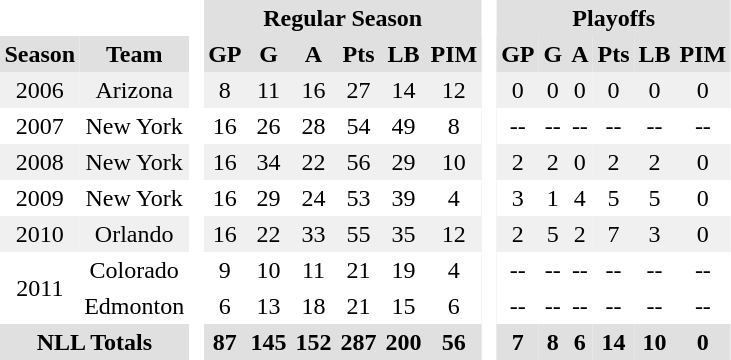<table BORDER="0" CELLPADDING="3" CELLSPACING="0">
<tr ALIGN="center" bgcolor="#e0e0e0">
<th colspan="2" bgcolor="#ffffff"> </th>
<th rowspan="99" bgcolor="#ffffff"> </th>
<th colspan="6">Regular Season</th>
<th rowspan="99" bgcolor="#ffffff"> </th>
<th colspan="6">Playoffs</th>
</tr>
<tr ALIGN="center" bgcolor="#e0e0e0">
<th>Season</th>
<th>Team</th>
<th>GP</th>
<th>G</th>
<th>A</th>
<th>Pts</th>
<th>LB</th>
<th>PIM</th>
<th>GP</th>
<th>G</th>
<th>A</th>
<th>Pts</th>
<th>LB</th>
<th>PIM</th>
</tr>
<tr ALIGN="center" bgcolor="#f0f0f0">
<td>2006</td>
<td>Arizona</td>
<td>8</td>
<td>11</td>
<td>16</td>
<td>27</td>
<td>14</td>
<td>12</td>
<td>0</td>
<td>0</td>
<td>0</td>
<td>0</td>
<td>0</td>
<td>0</td>
</tr>
<tr ALIGN="center">
<td>2007</td>
<td>New York</td>
<td>16</td>
<td>26</td>
<td>28</td>
<td>54</td>
<td>49</td>
<td>8</td>
<td>--</td>
<td>--</td>
<td>--</td>
<td>--</td>
<td>--</td>
<td>--</td>
</tr>
<tr ALIGN="center" bgcolor="#f0f0f0">
<td>2008</td>
<td>New York</td>
<td>16</td>
<td>34</td>
<td>22</td>
<td>56</td>
<td>29</td>
<td>10</td>
<td>2</td>
<td>2</td>
<td>0</td>
<td>2</td>
<td>2</td>
<td>0</td>
</tr>
<tr ALIGN="center">
<td>2009</td>
<td>New York</td>
<td>16</td>
<td>29</td>
<td>24</td>
<td>53</td>
<td>39</td>
<td>4</td>
<td>3</td>
<td>1</td>
<td>4</td>
<td>5</td>
<td>5</td>
<td>0</td>
</tr>
<tr ALIGN="center" bgcolor="#f0f0f0">
<td>2010</td>
<td>Orlando</td>
<td>16</td>
<td>22</td>
<td>33</td>
<td>55</td>
<td>35</td>
<td>12</td>
<td>2</td>
<td>5</td>
<td>2</td>
<td>7</td>
<td>3</td>
<td>0</td>
</tr>
<tr ALIGN="center">
<td rowspan="2">2011</td>
<td>Colorado</td>
<td>9</td>
<td>10</td>
<td>11</td>
<td>21</td>
<td>19</td>
<td>4</td>
<td>--</td>
<td>--</td>
<td>--</td>
<td>--</td>
<td>--</td>
<td>--</td>
</tr>
<tr ALIGN="center">
<td>Edmonton</td>
<td>6</td>
<td>13</td>
<td>18</td>
<td>21</td>
<td>15</td>
<td>6</td>
<td>--</td>
<td>--</td>
<td>--</td>
<td>--</td>
<td>--</td>
<td>--</td>
</tr>
<tr ALIGN="center" bgcolor="#e0e0e0">
<th colspan="2">NLL Totals</th>
<th>87</th>
<th>145</th>
<th>152</th>
<th>287</th>
<th>200</th>
<th>56</th>
<th>7</th>
<th>8</th>
<th>6</th>
<th>14</th>
<th>10</th>
<th>0</th>
</tr>
</table>
